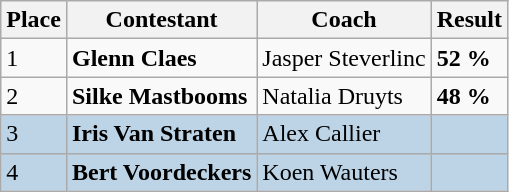<table class="wikitable">
<tr>
<th>Place</th>
<th>Contestant</th>
<th>Coach</th>
<th>Result</th>
</tr>
<tr>
<td>1</td>
<td><strong>Glenn Claes</strong></td>
<td>Jasper Steverlinc</td>
<td><strong>52 %</strong></td>
</tr>
<tr>
<td>2</td>
<td><strong>Silke Mastbooms</strong></td>
<td>Natalia Druyts</td>
<td><strong>48 %</strong></td>
</tr>
<tr style="background:#bcd4e6;">
<td>3</td>
<td><strong>Iris Van Straten</strong></td>
<td>Alex Callier</td>
<td></td>
</tr>
<tr style="background:#bcd4e6;">
<td>4</td>
<td><strong>Bert Voordeckers</strong></td>
<td>Koen Wauters</td>
<td></td>
</tr>
</table>
